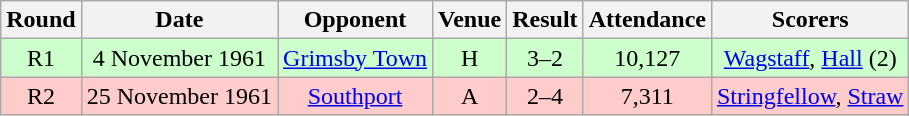<table class="wikitable" style="font-size:100%; text-align:center">
<tr>
<th>Round</th>
<th>Date</th>
<th>Opponent</th>
<th>Venue</th>
<th>Result</th>
<th>Attendance</th>
<th>Scorers</th>
</tr>
<tr style="background-color: #CCFFCC;">
<td>R1</td>
<td>4 November 1961</td>
<td><a href='#'>Grimsby Town</a></td>
<td>H</td>
<td>3–2</td>
<td>10,127</td>
<td><a href='#'>Wagstaff</a>, <a href='#'>Hall</a> (2)</td>
</tr>
<tr style="background-color: #FFCCCC;">
<td>R2</td>
<td>25 November 1961</td>
<td><a href='#'>Southport</a></td>
<td>A</td>
<td>2–4</td>
<td>7,311</td>
<td><a href='#'>Stringfellow</a>, <a href='#'>Straw</a></td>
</tr>
</table>
